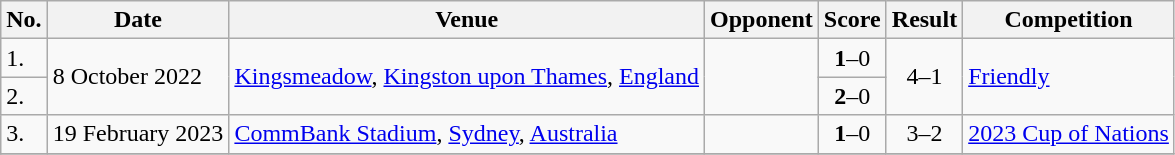<table class="wikitable">
<tr>
<th>No.</th>
<th>Date</th>
<th>Venue</th>
<th>Opponent</th>
<th>Score</th>
<th>Result</th>
<th>Competition</th>
</tr>
<tr>
<td>1.</td>
<td rowspan="2">8 October 2022</td>
<td rowspan="2"><a href='#'>Kingsmeadow</a>, <a href='#'>Kingston upon Thames</a>, <a href='#'>England</a></td>
<td rowspan="2"></td>
<td align="center"><strong>1</strong>–0</td>
<td rowspan="2" align="center">4–1</td>
<td rowspan="2"><a href='#'>Friendly</a></td>
</tr>
<tr>
<td>2.</td>
<td align="center"><strong>2</strong>–0</td>
</tr>
<tr>
<td>3.</td>
<td>19 February 2023</td>
<td><a href='#'>CommBank Stadium</a>, <a href='#'>Sydney</a>, <a href='#'>Australia</a></td>
<td></td>
<td align=center><strong>1</strong>–0</td>
<td align=center>3–2</td>
<td><a href='#'>2023 Cup of Nations</a></td>
</tr>
<tr>
</tr>
</table>
